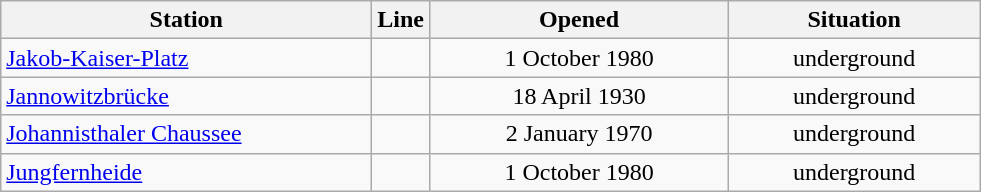<table class="wikitable" style="text-align:center">
<tr>
<th style="width:15em">Station</th>
<th>Line</th>
<th style="width:12em">Opened</th>
<th style="width:10em">Situation</th>
</tr>
<tr>
<td align="left"><a href='#'>Jakob-Kaiser-Platz</a></td>
<td></td>
<td>1 October 1980</td>
<td>underground</td>
</tr>
<tr>
<td align="left"><a href='#'>Jannowitzbrücke</a></td>
<td></td>
<td>18 April 1930</td>
<td>underground</td>
</tr>
<tr>
<td align="left"><a href='#'>Johannisthaler Chaussee</a></td>
<td></td>
<td>2 January 1970</td>
<td>underground</td>
</tr>
<tr>
<td align="left"><a href='#'>Jungfernheide</a></td>
<td></td>
<td>1 October 1980</td>
<td>underground</td>
</tr>
</table>
